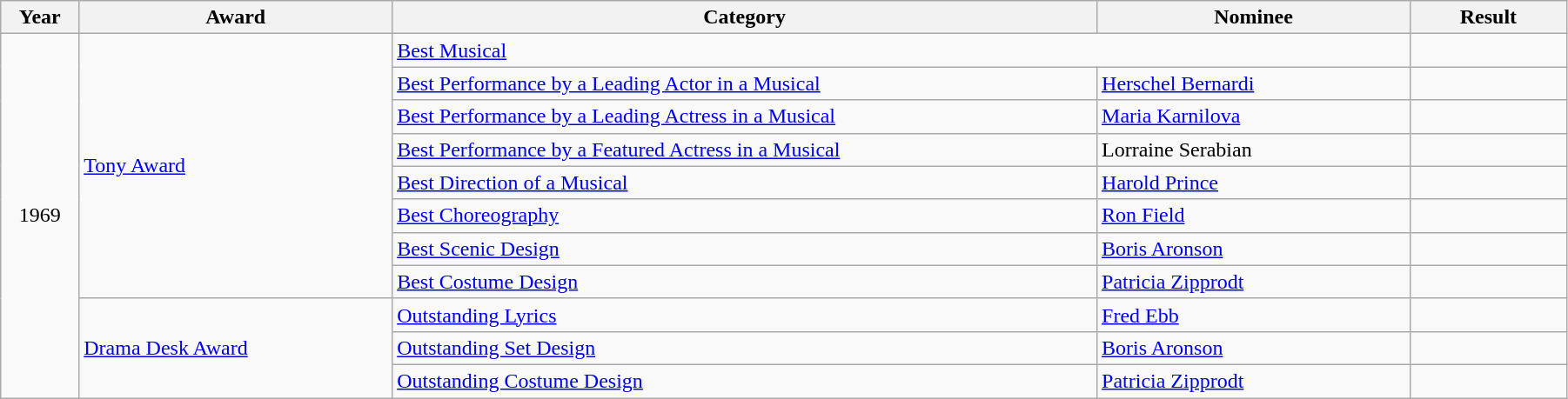<table class="wikitable" width="95%">
<tr>
<th width="5%">Year</th>
<th width="20%">Award</th>
<th width="45%">Category</th>
<th width="20%">Nominee</th>
<th width="10%">Result</th>
</tr>
<tr>
<td rowspan="11" align="center">1969</td>
<td rowspan="8"><a href='#'>Tony Award</a></td>
<td colspan="2"><a href='#'>Best Musical</a></td>
<td></td>
</tr>
<tr>
<td><a href='#'>Best Performance by a Leading Actor in a Musical</a></td>
<td><a href='#'>Herschel Bernardi</a></td>
<td></td>
</tr>
<tr>
<td><a href='#'>Best Performance by a Leading Actress in a Musical</a></td>
<td><a href='#'>Maria Karnilova</a></td>
<td></td>
</tr>
<tr>
<td><a href='#'>Best Performance by a Featured Actress in a Musical</a></td>
<td>Lorraine Serabian</td>
<td></td>
</tr>
<tr>
<td><a href='#'>Best Direction of a Musical</a></td>
<td><a href='#'>Harold Prince</a></td>
<td></td>
</tr>
<tr>
<td><a href='#'>Best Choreography</a></td>
<td><a href='#'>Ron Field</a></td>
<td></td>
</tr>
<tr>
<td><a href='#'>Best Scenic Design</a></td>
<td><a href='#'>Boris Aronson</a></td>
<td></td>
</tr>
<tr>
<td><a href='#'>Best Costume Design</a></td>
<td><a href='#'>Patricia Zipprodt</a></td>
<td></td>
</tr>
<tr>
<td rowspan="3"><a href='#'>Drama Desk Award</a></td>
<td><a href='#'>Outstanding Lyrics</a></td>
<td><a href='#'>Fred Ebb</a></td>
<td></td>
</tr>
<tr>
<td><a href='#'>Outstanding Set Design</a></td>
<td><a href='#'>Boris Aronson</a></td>
<td></td>
</tr>
<tr>
<td><a href='#'>Outstanding Costume Design</a></td>
<td><a href='#'>Patricia Zipprodt</a></td>
<td></td>
</tr>
</table>
